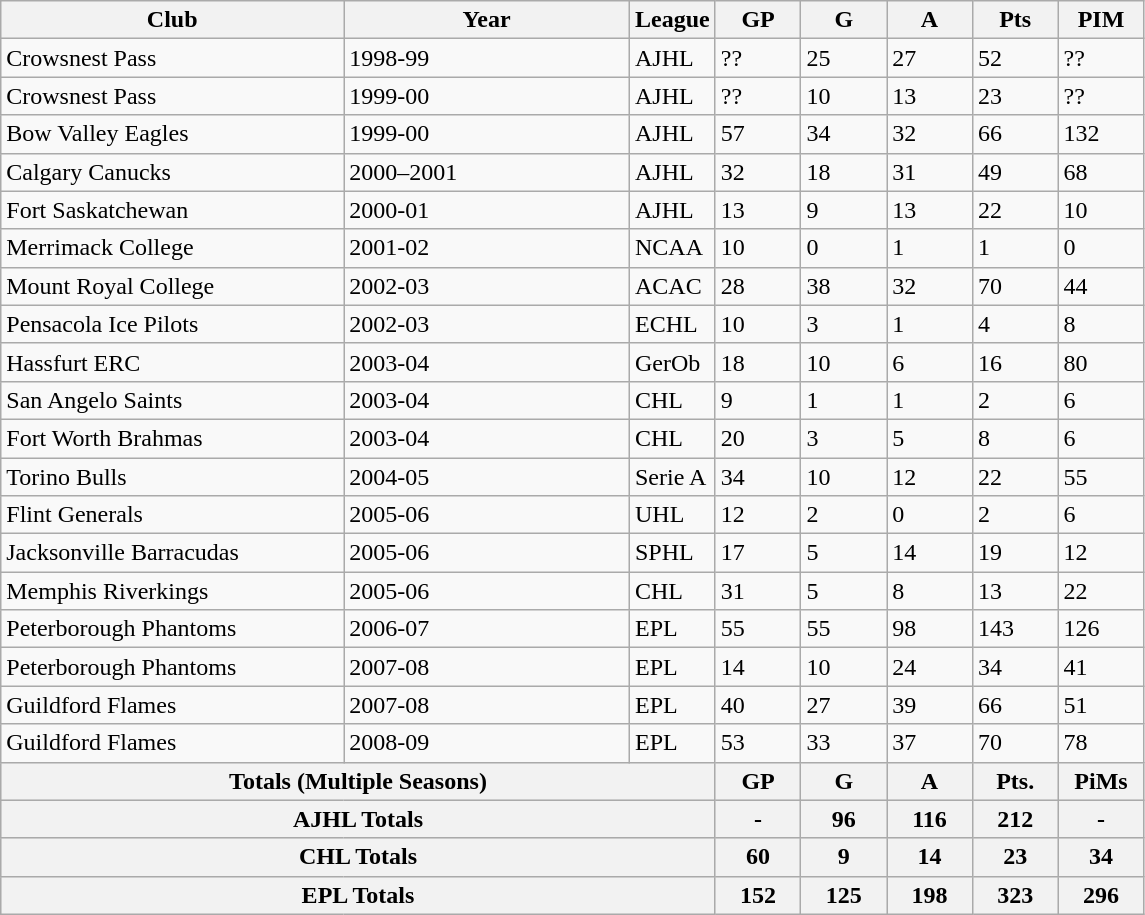<table class="wikitable">
<tr>
<th bgcolor="#DDDDFF" width="30%">Club</th>
<th bgcolor="#DDDDFF" width="25%">Year</th>
<th bgcolor="#DDDDFF" width="7.5%">League</th>
<th bgcolor="#DDDDFF" width="7.5%">GP</th>
<th bgcolor="#DDDDFF" width="7.5%">G</th>
<th bgcolor="#DDDDFF" width="7.5%">A</th>
<th bgcolor="#DDDDFF" width="7.5%">Pts</th>
<th bgcolor="#DDDDFF" width="7.5%">PIM</th>
</tr>
<tr>
<td>Crowsnest Pass</td>
<td>1998-99</td>
<td>AJHL</td>
<td>??</td>
<td>25</td>
<td>27</td>
<td>52</td>
<td>??</td>
</tr>
<tr>
<td>Crowsnest Pass</td>
<td>1999-00</td>
<td>AJHL</td>
<td>??</td>
<td>10</td>
<td>13</td>
<td>23</td>
<td>??</td>
</tr>
<tr>
<td>Bow Valley Eagles</td>
<td>1999-00</td>
<td>AJHL</td>
<td>57</td>
<td>34</td>
<td>32</td>
<td>66</td>
<td>132</td>
</tr>
<tr>
<td>Calgary Canucks</td>
<td>2000–2001</td>
<td>AJHL</td>
<td>32</td>
<td>18</td>
<td>31</td>
<td>49</td>
<td>68</td>
</tr>
<tr>
<td>Fort Saskatchewan</td>
<td>2000-01</td>
<td>AJHL</td>
<td>13</td>
<td>9</td>
<td>13</td>
<td>22</td>
<td>10</td>
</tr>
<tr>
<td>Merrimack College</td>
<td>2001-02</td>
<td>NCAA</td>
<td>10</td>
<td>0</td>
<td>1</td>
<td>1</td>
<td>0</td>
</tr>
<tr>
<td>Mount Royal College</td>
<td>2002-03</td>
<td>ACAC</td>
<td>28</td>
<td>38</td>
<td>32</td>
<td>70</td>
<td>44</td>
</tr>
<tr>
<td>Pensacola Ice Pilots</td>
<td>2002-03</td>
<td>ECHL</td>
<td>10</td>
<td>3</td>
<td>1</td>
<td>4</td>
<td>8</td>
</tr>
<tr>
<td>Hassfurt ERC</td>
<td>2003-04</td>
<td>GerOb</td>
<td>18</td>
<td>10</td>
<td>6</td>
<td>16</td>
<td>80</td>
</tr>
<tr>
<td>San Angelo Saints</td>
<td>2003-04</td>
<td>CHL</td>
<td>9</td>
<td>1</td>
<td>1</td>
<td>2</td>
<td>6</td>
</tr>
<tr>
<td>Fort Worth Brahmas</td>
<td>2003-04</td>
<td>CHL</td>
<td>20</td>
<td>3</td>
<td>5</td>
<td>8</td>
<td>6</td>
</tr>
<tr>
<td>Torino Bulls</td>
<td>2004-05</td>
<td>Serie A</td>
<td>34</td>
<td>10</td>
<td>12</td>
<td>22</td>
<td>55</td>
</tr>
<tr>
<td>Flint Generals</td>
<td>2005-06</td>
<td>UHL</td>
<td>12</td>
<td>2</td>
<td>0</td>
<td>2</td>
<td>6</td>
</tr>
<tr>
<td>Jacksonville Barracudas</td>
<td>2005-06</td>
<td>SPHL</td>
<td>17</td>
<td>5</td>
<td>14</td>
<td>19</td>
<td>12</td>
</tr>
<tr>
<td>Memphis Riverkings</td>
<td>2005-06</td>
<td>CHL</td>
<td>31</td>
<td>5</td>
<td>8</td>
<td>13</td>
<td>22</td>
</tr>
<tr>
<td>Peterborough Phantoms</td>
<td>2006-07</td>
<td>EPL</td>
<td>55</td>
<td>55</td>
<td>98</td>
<td>143</td>
<td>126</td>
</tr>
<tr>
<td>Peterborough Phantoms</td>
<td>2007-08</td>
<td>EPL</td>
<td>14</td>
<td>10</td>
<td>24</td>
<td>34</td>
<td>41</td>
</tr>
<tr>
<td>Guildford Flames</td>
<td>2007-08</td>
<td>EPL</td>
<td>40</td>
<td>27</td>
<td>39</td>
<td>66</td>
<td>51</td>
</tr>
<tr>
<td>Guildford Flames</td>
<td>2008-09</td>
<td>EPL</td>
<td>53</td>
<td>33</td>
<td>37</td>
<td>70</td>
<td>78</td>
</tr>
<tr ALIGN="center" bgcolor="#e0e0e0">
<th colspan="3" align="center">Totals (Multiple Seasons)</th>
<th align="center">GP</th>
<th align="center">G</th>
<th align="center">A</th>
<th align="center">Pts.</th>
<th align="center">PiMs</th>
</tr>
<tr ALIGN="center" bgcolor="#e0e0e0">
<th colspan="3" align="center">AJHL Totals</th>
<th align="center">-</th>
<th align="center">96</th>
<th align="center">116</th>
<th align="center">212</th>
<th align="center">-</th>
</tr>
<tr ALIGN="center" bgcolor="#e0e0e0">
<th colspan="3" align="center">CHL Totals</th>
<th align="center">60</th>
<th align="center">9</th>
<th align="center">14</th>
<th align="center">23</th>
<th align="center">34</th>
</tr>
<tr ALIGN="center" bgcolor="#e0e0e0">
<th colspan="3" align="center">EPL Totals</th>
<th align="center">152</th>
<th align="center">125</th>
<th align="center">198</th>
<th align="center">323</th>
<th align="center">296</th>
</tr>
</table>
